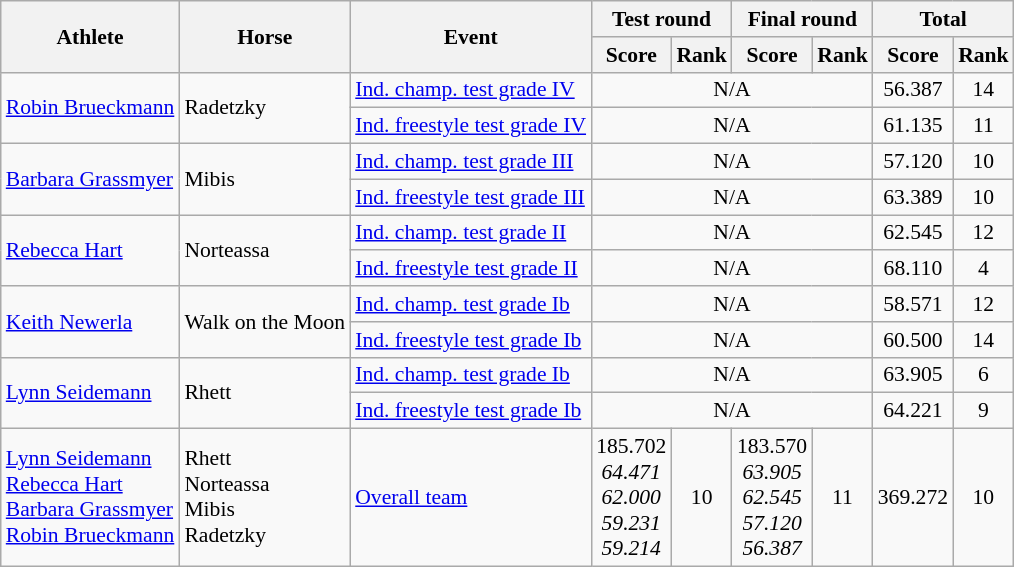<table class=wikitable style="font-size:90%">
<tr>
<th rowspan="2">Athlete</th>
<th rowspan="2">Horse</th>
<th rowspan="2">Event</th>
<th colspan="2">Test round</th>
<th colspan="2">Final round</th>
<th colspan="2">Total</th>
</tr>
<tr>
<th>Score</th>
<th>Rank</th>
<th>Score</th>
<th>Rank</th>
<th>Score</th>
<th>Rank</th>
</tr>
<tr>
<td rowspan="2"><a href='#'>Robin Brueckmann</a></td>
<td rowspan="2">Radetzky</td>
<td><a href='#'>Ind. champ. test grade IV</a></td>
<td align="center" colspan="4">N/A</td>
<td align="center">56.387</td>
<td align="center">14</td>
</tr>
<tr>
<td><a href='#'>Ind. freestyle test grade IV</a></td>
<td align="center" colspan="4">N/A</td>
<td align="center">61.135</td>
<td align="center">11</td>
</tr>
<tr>
<td rowspan="2"><a href='#'>Barbara Grassmyer</a></td>
<td rowspan="2">Mibis</td>
<td><a href='#'>Ind. champ. test grade III</a></td>
<td align="center" colspan="4">N/A</td>
<td align="center">57.120</td>
<td align="center">10</td>
</tr>
<tr>
<td><a href='#'>Ind. freestyle test grade III</a></td>
<td align="center" colspan="4">N/A</td>
<td align="center">63.389</td>
<td align="center">10</td>
</tr>
<tr>
<td rowspan="2"><a href='#'>Rebecca Hart</a></td>
<td rowspan="2">Norteassa</td>
<td><a href='#'>Ind. champ. test grade II</a></td>
<td align="center" colspan="4">N/A</td>
<td align="center">62.545</td>
<td align="center">12</td>
</tr>
<tr>
<td><a href='#'>Ind. freestyle test grade II</a></td>
<td align="center" colspan="4">N/A</td>
<td align="center">68.110</td>
<td align="center">4</td>
</tr>
<tr>
<td rowspan="2"><a href='#'>Keith Newerla</a></td>
<td rowspan="2">Walk on the Moon</td>
<td><a href='#'>Ind. champ. test grade Ib</a></td>
<td align="center" colspan="4">N/A</td>
<td align="center">58.571</td>
<td align="center">12</td>
</tr>
<tr>
<td><a href='#'>Ind. freestyle test grade Ib</a></td>
<td align="center" colspan="4">N/A</td>
<td align="center">60.500</td>
<td align="center">14</td>
</tr>
<tr>
<td rowspan="2"><a href='#'>Lynn Seidemann</a></td>
<td rowspan="2">Rhett</td>
<td><a href='#'>Ind. champ. test grade Ib</a></td>
<td align="center" colspan="4">N/A</td>
<td align="center">63.905</td>
<td align="center">6</td>
</tr>
<tr>
<td><a href='#'>Ind. freestyle test grade Ib</a></td>
<td align="center" colspan="4">N/A</td>
<td align="center">64.221</td>
<td align="center">9</td>
</tr>
<tr>
<td><a href='#'>Lynn Seidemann</a><br><a href='#'>Rebecca Hart</a><br><a href='#'>Barbara Grassmyer</a><br><a href='#'>Robin Brueckmann</a></td>
<td>Rhett<br>Norteassa<br>Mibis<br>Radetzky</td>
<td><a href='#'>Overall team</a></td>
<td align="center">185.702<br><em>64.471<br>62.000<br>59.231<br>59.214</em></td>
<td align="center">10</td>
<td align="center">183.570<br><em>63.905<br>62.545<br>57.120<br>56.387</em></td>
<td align="center">11</td>
<td align="center">369.272</td>
<td align="center">10</td>
</tr>
</table>
